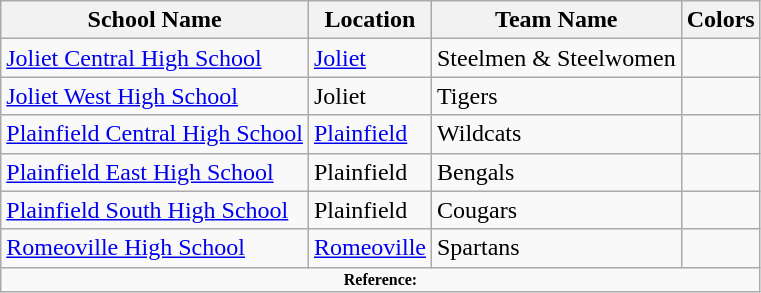<table class="wikitable">
<tr>
<th>School Name</th>
<th>Location</th>
<th>Team Name</th>
<th>Colors</th>
</tr>
<tr>
<td><a href='#'>Joliet Central High School</a></td>
<td><a href='#'>Joliet</a></td>
<td>Steelmen & Steelwomen</td>
<td> </td>
</tr>
<tr>
<td><a href='#'>Joliet West High School</a></td>
<td>Joliet</td>
<td>Tigers</td>
<td> </td>
</tr>
<tr>
<td><a href='#'>Plainfield Central High School</a></td>
<td><a href='#'>Plainfield</a></td>
<td>Wildcats</td>
<td> </td>
</tr>
<tr>
<td><a href='#'>Plainfield East High School</a></td>
<td>Plainfield</td>
<td>Bengals</td>
<td> </td>
</tr>
<tr>
<td><a href='#'>Plainfield South High School</a></td>
<td>Plainfield</td>
<td>Cougars</td>
<td> </td>
</tr>
<tr>
<td><a href='#'>Romeoville High School</a></td>
<td><a href='#'>Romeoville</a></td>
<td>Spartans</td>
<td>  </td>
</tr>
<tr>
<td colspan="9"  style="font-size:8pt; text-align:center;"><strong>Reference:</strong></td>
</tr>
</table>
